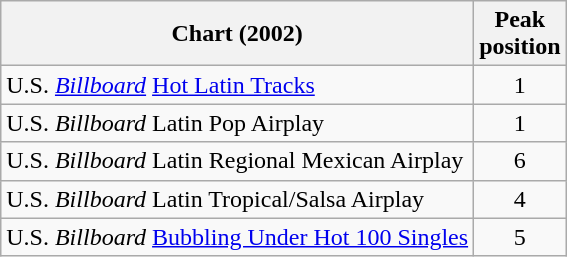<table class="wikitable">
<tr>
<th>Chart (2002)</th>
<th>Peak<br>position</th>
</tr>
<tr>
<td>U.S. <a href='#'><em>Billboard</em></a> <a href='#'>Hot Latin Tracks</a></td>
<td align="center">1</td>
</tr>
<tr>
<td>U.S. <em>Billboard</em> Latin Pop Airplay</td>
<td align="center">1</td>
</tr>
<tr>
<td>U.S. <em>Billboard</em> Latin Regional Mexican Airplay</td>
<td align="center">6</td>
</tr>
<tr>
<td>U.S. <em>Billboard</em> Latin Tropical/Salsa Airplay</td>
<td align="center">4</td>
</tr>
<tr>
<td>U.S. <em>Billboard</em> <a href='#'>Bubbling Under Hot 100 Singles</a></td>
<td align="center">5</td>
</tr>
</table>
